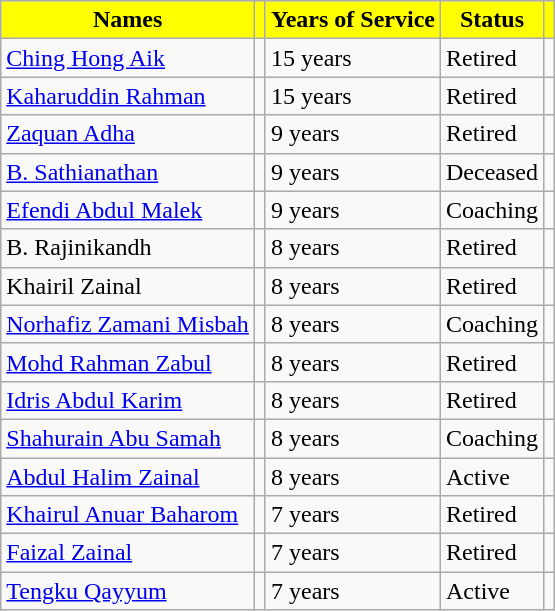<table class="wikitable">
<tr>
<th style="background:Yellow; color:Black;">Names</th>
<th style="background:Yellow; color:Black;"></th>
<th style="background:Yellow; color:Black;">Years of Service</th>
<th style="background:Yellow; color:Black;">Status</th>
<th style="background:Yellow; color:Black;"></th>
</tr>
<tr>
<td><a href='#'>Ching Hong Aik</a></td>
<td></td>
<td>15 years</td>
<td>Retired</td>
<td></td>
</tr>
<tr>
<td><a href='#'>Kaharuddin Rahman</a></td>
<td></td>
<td>15 years</td>
<td>Retired</td>
<td></td>
</tr>
<tr>
<td><a href='#'>Zaquan Adha</a></td>
<td></td>
<td>9 years</td>
<td>Retired</td>
<td></td>
</tr>
<tr>
<td><a href='#'>B. Sathianathan</a></td>
<td></td>
<td>9 years</td>
<td>Deceased</td>
<td></td>
</tr>
<tr>
<td><a href='#'>Efendi Abdul Malek</a></td>
<td></td>
<td>9 years</td>
<td>Coaching</td>
<td></td>
</tr>
<tr>
<td>B. Rajinikandh</td>
<td></td>
<td>8 years</td>
<td>Retired</td>
<td></td>
</tr>
<tr>
<td>Khairil Zainal</td>
<td></td>
<td>8 years</td>
<td>Retired</td>
<td></td>
</tr>
<tr>
<td><a href='#'>Norhafiz Zamani Misbah</a></td>
<td></td>
<td>8 years</td>
<td>Coaching</td>
<td></td>
</tr>
<tr>
<td><a href='#'>Mohd Rahman Zabul</a></td>
<td></td>
<td>8 years</td>
<td>Retired</td>
<td></td>
</tr>
<tr>
<td><a href='#'>Idris Abdul Karim</a></td>
<td></td>
<td>8 years</td>
<td>Retired</td>
<td></td>
</tr>
<tr>
<td><a href='#'>Shahurain Abu Samah</a></td>
<td></td>
<td>8 years</td>
<td>Coaching</td>
<td></td>
</tr>
<tr>
<td><a href='#'>Abdul Halim Zainal</a></td>
<td></td>
<td>8 years</td>
<td>Active</td>
<td></td>
</tr>
<tr>
<td><a href='#'>Khairul Anuar Baharom</a></td>
<td></td>
<td>7 years</td>
<td>Retired</td>
<td></td>
</tr>
<tr>
<td><a href='#'>Faizal Zainal</a></td>
<td></td>
<td>7 years</td>
<td>Retired</td>
<td></td>
</tr>
<tr>
<td><a href='#'>Tengku Qayyum</a></td>
<td></td>
<td>7 years</td>
<td>Active</td>
<td></td>
</tr>
</table>
